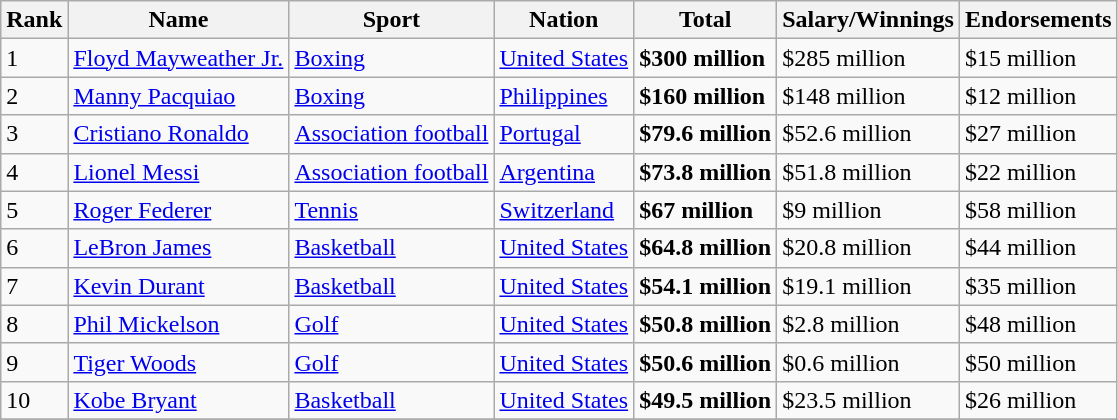<table class="wikitable sortable" border="1">
<tr>
<th scope="col">Rank</th>
<th scope="col">Name</th>
<th scope="col">Sport</th>
<th scope="col">Nation</th>
<th scope="col">Total</th>
<th scope="col">Salary/Winnings</th>
<th scope="col">Endorsements</th>
</tr>
<tr>
<td>1</td>
<td><a href='#'>Floyd Mayweather Jr.</a></td>
<td><a href='#'>Boxing</a></td>
<td> <a href='#'>United States</a></td>
<td><strong>$300 million</strong></td>
<td>$285 million</td>
<td>$15 million</td>
</tr>
<tr>
<td>2</td>
<td><a href='#'>Manny Pacquiao</a></td>
<td><a href='#'>Boxing</a></td>
<td> <a href='#'>Philippines</a></td>
<td><strong>$160 million</strong></td>
<td>$148 million</td>
<td>$12 million</td>
</tr>
<tr>
<td>3</td>
<td><a href='#'>Cristiano Ronaldo</a></td>
<td><a href='#'>Association football</a></td>
<td> <a href='#'>Portugal</a></td>
<td><strong>$79.6 million</strong></td>
<td>$52.6 million</td>
<td>$27 million</td>
</tr>
<tr>
<td>4</td>
<td><a href='#'>Lionel Messi</a></td>
<td><a href='#'>Association football</a></td>
<td> <a href='#'>Argentina</a></td>
<td><strong>$73.8 million</strong></td>
<td>$51.8 million</td>
<td>$22 million</td>
</tr>
<tr>
<td>5</td>
<td><a href='#'>Roger Federer</a></td>
<td><a href='#'>Tennis</a></td>
<td> <a href='#'>Switzerland</a></td>
<td><strong>$67 million</strong></td>
<td>$9 million</td>
<td>$58 million</td>
</tr>
<tr>
<td>6</td>
<td><a href='#'>LeBron James</a></td>
<td><a href='#'>Basketball</a></td>
<td> <a href='#'>United States</a></td>
<td><strong>$64.8 million</strong></td>
<td>$20.8 million</td>
<td>$44 million</td>
</tr>
<tr>
<td>7</td>
<td><a href='#'>Kevin Durant</a></td>
<td><a href='#'>Basketball</a></td>
<td> <a href='#'>United States</a></td>
<td><strong>$54.1 million</strong></td>
<td>$19.1 million</td>
<td>$35 million</td>
</tr>
<tr>
<td>8</td>
<td><a href='#'>Phil Mickelson</a></td>
<td><a href='#'>Golf</a></td>
<td> <a href='#'>United States</a></td>
<td><strong>$50.8 million</strong></td>
<td>$2.8 million</td>
<td>$48 million</td>
</tr>
<tr>
<td>9</td>
<td><a href='#'>Tiger Woods</a></td>
<td><a href='#'>Golf</a></td>
<td> <a href='#'>United States</a></td>
<td><strong>$50.6 million</strong></td>
<td>$0.6 million</td>
<td>$50 million</td>
</tr>
<tr>
<td>10</td>
<td><a href='#'>Kobe Bryant</a></td>
<td><a href='#'>Basketball</a></td>
<td> <a href='#'>United States</a></td>
<td><strong>$49.5 million</strong></td>
<td>$23.5 million</td>
<td>$26 million</td>
</tr>
<tr>
</tr>
</table>
